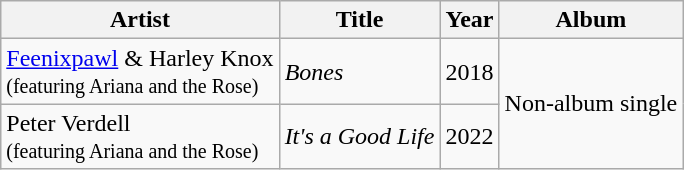<table class="wikitable">
<tr>
<th>Artist</th>
<th>Title</th>
<th>Year</th>
<th>Album</th>
</tr>
<tr>
<td><a href='#'>Feenixpawl</a> & Harley Knox<br><small>(featuring Ariana and the Rose)</small></td>
<td><em>Bones</em></td>
<td>2018</td>
<td rowspan="2">Non-album single</td>
</tr>
<tr>
<td>Peter Verdell<br><small>(featuring Ariana and the Rose)</small></td>
<td><em>It's a Good Life</em></td>
<td>2022</td>
</tr>
</table>
